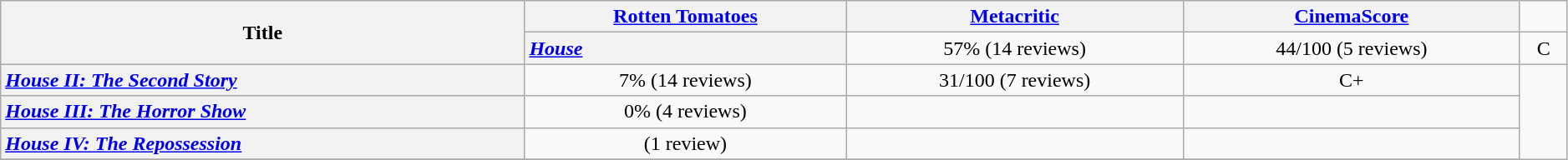<table class="wikitable sortable" width=99% border="1" style="text-align: center;">
<tr>
<th rowspan="2">Title</th>
<th><a href='#'>Rotten Tomatoes</a></th>
<th><a href='#'>Metacritic</a></th>
<th><a href='#'>CinemaScore</a></th>
</tr>
<tr>
<th style="text-align: left;"><em><a href='#'>House</a></em></th>
<td>57% (14 reviews)</td>
<td>44/100 (5 reviews)</td>
<td>C</td>
</tr>
<tr>
<th style="text-align: left;"><em><a href='#'>House II: The Second Story</a></em></th>
<td>7% (14 reviews)</td>
<td>31/100 (7 reviews)</td>
<td>C+</td>
</tr>
<tr>
<th style="text-align: left;"><em><a href='#'>House III: The Horror Show</a></em></th>
<td>0% (4 reviews)</td>
<td></td>
<td></td>
</tr>
<tr>
<th style="text-align: left;"><em><a href='#'>House IV: The Repossession</a></em></th>
<td> (1 review)</td>
<td></td>
<td></td>
</tr>
<tr>
</tr>
</table>
